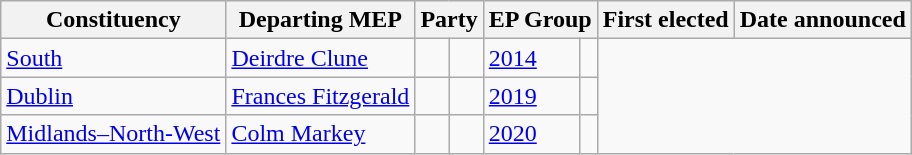<table class="wikitable sortable">
<tr>
<th>Constituency</th>
<th>Departing MEP</th>
<th colspan="2">Party</th>
<th colspan="2">EP Group</th>
<th>First elected</th>
<th>Date announced</th>
</tr>
<tr>
<td><a href='#'>South</a></td>
<td data-sort-value="Clune, Deirdre"><a href='#'>Deirdre Clune</a></td>
<td></td>
<td></td>
<td><a href='#'>2014</a></td>
<td></td>
</tr>
<tr>
<td><a href='#'>Dublin</a></td>
<td data-sort-value="Fitzgerald, Frances"><a href='#'>Frances Fitzgerald</a></td>
<td></td>
<td></td>
<td><a href='#'>2019</a></td>
<td></td>
</tr>
<tr>
<td><a href='#'>Midlands–North-West</a></td>
<td data-sort-value="Markey, Colm"><a href='#'>Colm Markey</a></td>
<td></td>
<td></td>
<td><a href='#'>2020</a></td>
<td></td>
</tr>
</table>
